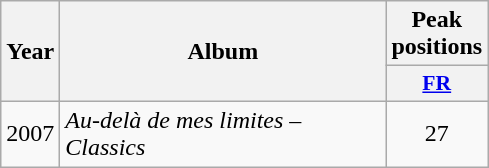<table class="wikitable">
<tr>
<th align="center" rowspan="2" width="10">Year</th>
<th align="center" rowspan="2" width="210">Album</th>
<th align="center" colspan="1" width="30">Peak positions</th>
</tr>
<tr>
<th scope="col" style="width:3em;font-size:90%;"><a href='#'>FR</a><br></th>
</tr>
<tr>
<td align="center">2007</td>
<td><em>Au-delà de mes limites – Classics</em></td>
<td align="center">27</td>
</tr>
</table>
